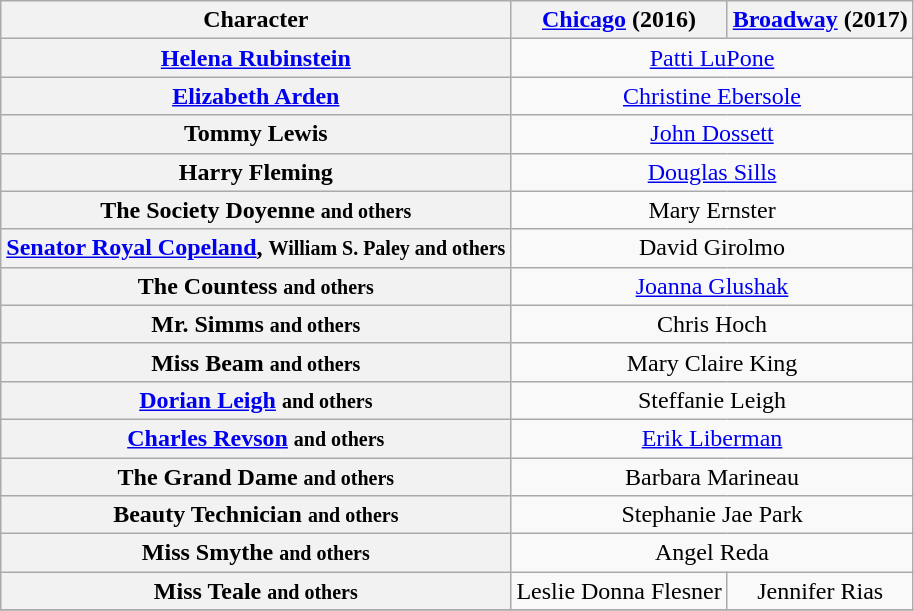<table class="wikitable" style="width:1000;">
<tr>
<th>Character</th>
<th><a href='#'>Chicago</a> (2016)</th>
<th><a href='#'>Broadway</a> (2017)</th>
</tr>
<tr>
<th><a href='#'>Helena Rubinstein</a></th>
<td colspan='2' align=center><a href='#'>Patti LuPone</a></td>
</tr>
<tr>
<th><a href='#'>Elizabeth Arden</a></th>
<td colspan='2' align=center><a href='#'>Christine Ebersole</a></td>
</tr>
<tr>
<th>Tommy Lewis</th>
<td colspan='2' align=center><a href='#'>John Dossett</a></td>
</tr>
<tr>
<th>Harry Fleming</th>
<td colspan='2' align=center><a href='#'>Douglas Sills</a></td>
</tr>
<tr>
<th>The Society Doyenne <small>and others</small></th>
<td colspan='2' align=center>Mary Ernster</td>
</tr>
<tr>
<th><a href='#'>Senator Royal Copeland</a>, <small>William S. Paley and others</small></th>
<td colspan='2' align=center>David Girolmo</td>
</tr>
<tr>
<th>The Countess <small>and others</small></th>
<td colspan='2' align=center><a href='#'>Joanna Glushak</a></td>
</tr>
<tr>
<th>Mr. Simms <small>and others</small></th>
<td colspan='2' align=center>Chris Hoch</td>
</tr>
<tr>
<th>Miss Beam <small>and others</small></th>
<td colspan='2' align=center>Mary Claire King</td>
</tr>
<tr>
<th><a href='#'>Dorian Leigh</a> <small>and others</small></th>
<td colspan='2' align=center>Steffanie Leigh</td>
</tr>
<tr>
<th><a href='#'>Charles Revson</a> <small>and others</small></th>
<td colspan='2' align=center><a href='#'>Erik Liberman</a></td>
</tr>
<tr>
<th>The Grand Dame <small>and others</small></th>
<td colspan='2' align=center>Barbara Marineau</td>
</tr>
<tr>
<th>Beauty Technician <small>and others</small></th>
<td colspan='2' align=center>Stephanie Jae Park</td>
</tr>
<tr>
<th>Miss Smythe <small>and others</small></th>
<td colspan='2' align=center>Angel Reda</td>
</tr>
<tr>
<th>Miss Teale <small>and others</small></th>
<td colspan='1' align=center>Leslie Donna Flesner</td>
<td colspan='1' align=center>Jennifer Rias</td>
</tr>
<tr>
</tr>
</table>
